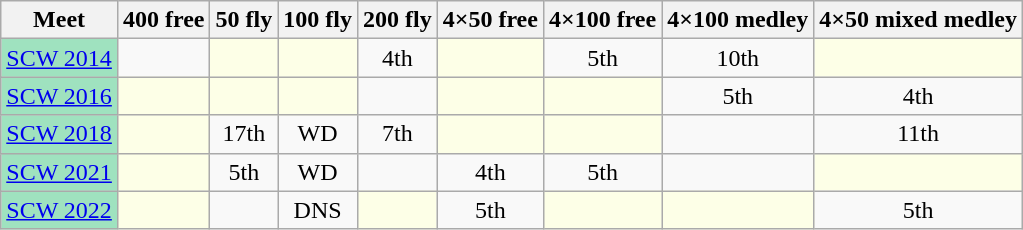<table class="sortable wikitable">
<tr>
<th>Meet</th>
<th class="unsortable">400 free</th>
<th class="unsortable">50 fly</th>
<th class="unsortable">100 fly</th>
<th class="unsortable">200 fly</th>
<th class="unsortable">4×50 free</th>
<th class="unsortable">4×100 free</th>
<th class="unsortable">4×100 medley</th>
<th class="unsortable">4×50 mixed medley</th>
</tr>
<tr>
<td style="background:#9fe2bf"><a href='#'>SCW 2014</a></td>
<td align="center"></td>
<td style="background:#fdffe7"></td>
<td style="background:#fdffe7"></td>
<td align="center">4th</td>
<td style="background:#fdffe7"></td>
<td align="center">5th</td>
<td align="center">10th</td>
<td style="background:#fdffe7"></td>
</tr>
<tr>
<td style="background:#9fe2bf"><a href='#'>SCW 2016</a></td>
<td style="background:#fdffe7"></td>
<td style="background:#fdffe7"></td>
<td style="background:#fdffe7"></td>
<td align="center"></td>
<td style="background:#fdffe7"></td>
<td style="background:#fdffe7"></td>
<td align="center">5th</td>
<td align="center">4th</td>
</tr>
<tr>
<td style="background:#9fe2bf"><a href='#'>SCW 2018</a></td>
<td style="background:#fdffe7"></td>
<td align="center">17th</td>
<td align="center">WD</td>
<td align="center">7th</td>
<td style="background:#fdffe7"></td>
<td style="background:#fdffe7"></td>
<td align="center"></td>
<td align="center">11th</td>
</tr>
<tr>
<td style="background:#9fe2bf"><a href='#'>SCW 2021</a></td>
<td style="background:#fdffe7"></td>
<td align="center">5th</td>
<td align="center">WD</td>
<td align="center"></td>
<td align="center">4th</td>
<td align="center">5th</td>
<td align="center"></td>
<td style="background:#fdffe7"></td>
</tr>
<tr>
<td style="background:#9fe2bf"><a href='#'>SCW 2022</a></td>
<td style="background:#fdffe7"></td>
<td align="center"></td>
<td align="center">DNS</td>
<td style="background:#fdffe7"></td>
<td align="center">5th</td>
<td style="background:#fdffe7"></td>
<td style="background:#fdffe7"></td>
<td align="center">5th</td>
</tr>
</table>
